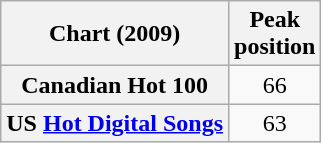<table class="wikitable plainrowheaders sortable" style="text-align:center;" border="1">
<tr>
<th scope="col">Chart (2009)</th>
<th scope="col">Peak<br>position</th>
</tr>
<tr>
<th scope="row">Canadian Hot 100</th>
<td>66</td>
</tr>
<tr>
<th scope="row">US <a href='#'>Hot Digital Songs</a></th>
<td>63</td>
</tr>
</table>
